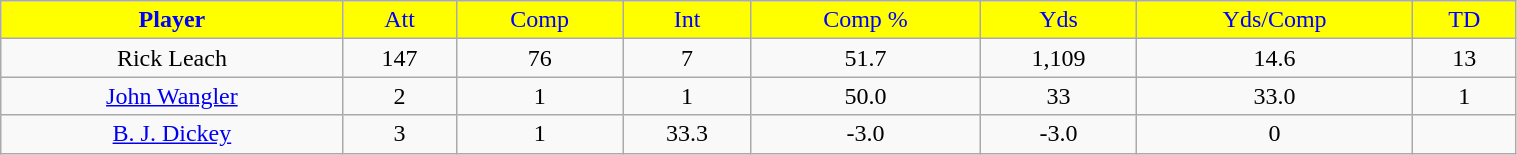<table class="wikitable" style="width:80%;">
<tr style="text-align:center; background:yellow; color:blue;">
<td><strong>Player</strong></td>
<td>Att</td>
<td>Comp</td>
<td>Int</td>
<td>Comp %</td>
<td>Yds</td>
<td>Yds/Comp</td>
<td>TD</td>
</tr>
<tr style="text-align:center;" bgcolor="">
<td>Rick Leach</td>
<td>147</td>
<td>76</td>
<td>7</td>
<td>51.7</td>
<td>1,109</td>
<td>14.6</td>
<td>13</td>
</tr>
<tr style="text-align:center;" bgcolor="">
<td><a href='#'>John Wangler</a></td>
<td>2</td>
<td>1</td>
<td>1</td>
<td>50.0</td>
<td>33</td>
<td>33.0</td>
<td>1</td>
</tr>
<tr style="text-align:center;" bgcolor="">
<td><a href='#'>B. J. Dickey</a></td>
<td>3</td>
<td>1</td>
<td>33.3</td>
<td>-3.0</td>
<td>-3.0</td>
<td>0</td>
</tr>
</table>
